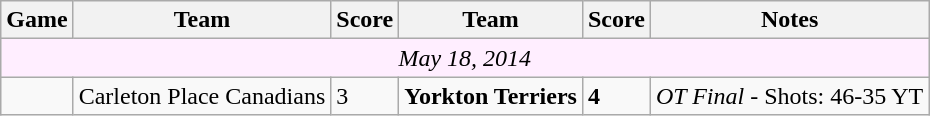<table class="wikitable">
<tr>
<th>Game</th>
<th>Team</th>
<th>Score</th>
<th>Team</th>
<th>Score</th>
<th>Notes</th>
</tr>
<tr style="text-align:center; background:#fef;">
<td colspan="11"><em>May 18, 2014</em></td>
</tr>
<tr>
<td></td>
<td>Carleton Place Canadians</td>
<td>3</td>
<td><strong>Yorkton Terriers</strong></td>
<td><strong>4</strong></td>
<td><em>OT Final</em> - Shots: 46-35 YT</td>
</tr>
</table>
